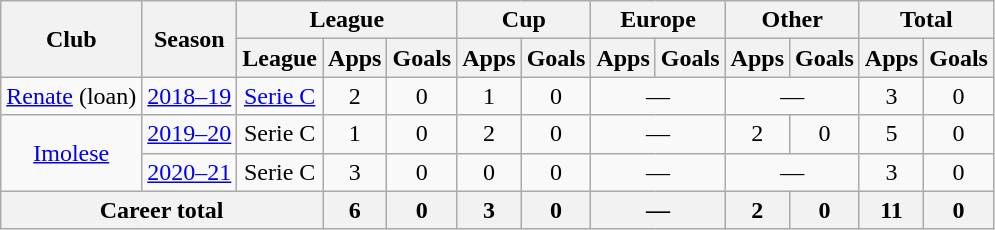<table class="wikitable" style="text-align: center;">
<tr>
<th rowspan="2">Club</th>
<th rowspan="2">Season</th>
<th colspan="3">League</th>
<th colspan="2">Cup</th>
<th colspan="2">Europe</th>
<th colspan="2">Other</th>
<th colspan="2">Total</th>
</tr>
<tr>
<th>League</th>
<th>Apps</th>
<th>Goals</th>
<th>Apps</th>
<th>Goals</th>
<th>Apps</th>
<th>Goals</th>
<th>Apps</th>
<th>Goals</th>
<th>Apps</th>
<th>Goals</th>
</tr>
<tr>
<td><a href='#'>Renate</a> (loan)</td>
<td><a href='#'>2018–19</a></td>
<td><a href='#'>Serie C</a></td>
<td>2</td>
<td>0</td>
<td>1</td>
<td>0</td>
<td colspan="2">—</td>
<td colspan="2">—</td>
<td>3</td>
<td>0</td>
</tr>
<tr>
<td rowspan="2"><a href='#'>Imolese</a></td>
<td><a href='#'>2019–20</a></td>
<td>Serie C</td>
<td>1</td>
<td>0</td>
<td>2</td>
<td>0</td>
<td colspan="2">—</td>
<td>2</td>
<td>0</td>
<td>5</td>
<td>0</td>
</tr>
<tr>
<td><a href='#'>2020–21</a></td>
<td>Serie C</td>
<td>3</td>
<td>0</td>
<td>0</td>
<td>0</td>
<td colspan="2">—</td>
<td colspan="2">—</td>
<td>3</td>
<td>0</td>
</tr>
<tr>
<th colspan="3">Career total</th>
<th>6</th>
<th>0</th>
<th>3</th>
<th>0</th>
<th colspan="2">—</th>
<th>2</th>
<th>0</th>
<th>11</th>
<th>0</th>
</tr>
</table>
